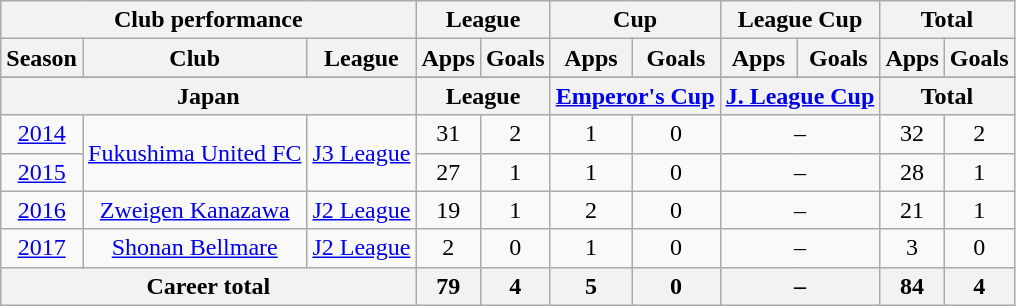<table class="wikitable" style="text-align:center">
<tr>
<th colspan=3>Club performance</th>
<th colspan=2>League</th>
<th colspan=2>Cup</th>
<th colspan=2>League Cup</th>
<th colspan=2>Total</th>
</tr>
<tr>
<th>Season</th>
<th>Club</th>
<th>League</th>
<th>Apps</th>
<th>Goals</th>
<th>Apps</th>
<th>Goals</th>
<th>Apps</th>
<th>Goals</th>
<th>Apps</th>
<th>Goals</th>
</tr>
<tr>
</tr>
<tr>
<th colspan=3>Japan</th>
<th colspan=2>League</th>
<th colspan=2><a href='#'>Emperor's Cup</a></th>
<th colspan=2><a href='#'>J. League Cup</a></th>
<th colspan=2>Total</th>
</tr>
<tr>
<td><a href='#'>2014</a></td>
<td rowspan="2"><a href='#'>Fukushima United FC</a></td>
<td rowspan="2"><a href='#'>J3 League</a></td>
<td>31</td>
<td>2</td>
<td>1</td>
<td>0</td>
<td colspan="2">–</td>
<td>32</td>
<td>2</td>
</tr>
<tr>
<td><a href='#'>2015</a></td>
<td>27</td>
<td>1</td>
<td>1</td>
<td>0</td>
<td colspan="2">–</td>
<td>28</td>
<td>1</td>
</tr>
<tr>
<td><a href='#'>2016</a></td>
<td><a href='#'>Zweigen Kanazawa</a></td>
<td><a href='#'>J2 League</a></td>
<td>19</td>
<td>1</td>
<td>2</td>
<td>0</td>
<td colspan="2">–</td>
<td>21</td>
<td>1</td>
</tr>
<tr>
<td><a href='#'>2017</a></td>
<td><a href='#'>Shonan Bellmare</a></td>
<td><a href='#'>J2 League</a></td>
<td>2</td>
<td>0</td>
<td>1</td>
<td>0</td>
<td colspan="2">–</td>
<td>3</td>
<td>0</td>
</tr>
<tr>
<th colspan=3>Career total</th>
<th>79</th>
<th>4</th>
<th>5</th>
<th>0</th>
<th colspan="2">–</th>
<th>84</th>
<th>4</th>
</tr>
</table>
